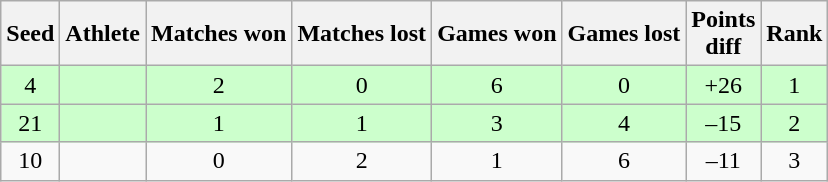<table class="wikitable">
<tr>
<th>Seed</th>
<th>Athlete</th>
<th>Matches won</th>
<th>Matches lost</th>
<th>Games won</th>
<th>Games lost</th>
<th>Points<br>diff</th>
<th>Rank</th>
</tr>
<tr bgcolor="#ccffcc">
<td align="center">4</td>
<td></td>
<td align="center">2</td>
<td align="center">0</td>
<td align="center">6</td>
<td align="center">0</td>
<td align="center">+26</td>
<td align="center">1</td>
</tr>
<tr bgcolor="#ccffcc">
<td align="center">21</td>
<td></td>
<td align="center">1</td>
<td align="center">1</td>
<td align="center">3</td>
<td align="center">4</td>
<td align="center">–15</td>
<td align="center">2</td>
</tr>
<tr>
<td align="center">10</td>
<td></td>
<td align="center">0</td>
<td align="center">2</td>
<td align="center">1</td>
<td align="center">6</td>
<td align="center">–11</td>
<td align="center">3</td>
</tr>
</table>
